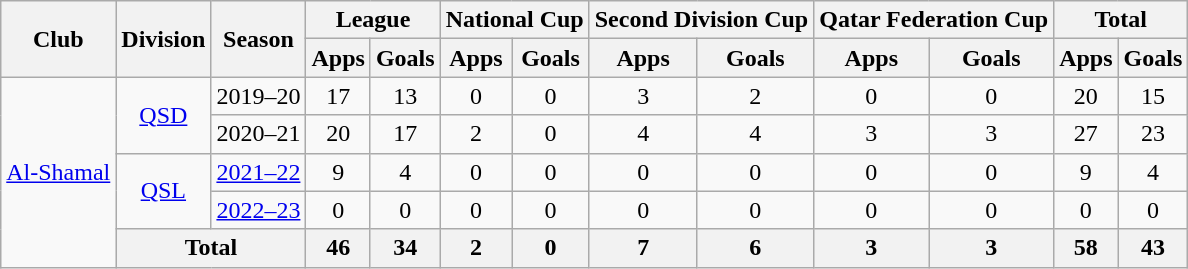<table class="wikitable" style="text-align: center;">
<tr>
<th rowspan="2">Club</th>
<th rowspan="2">Division</th>
<th rowspan="2">Season</th>
<th colspan="2">League</th>
<th colspan="2">National Cup</th>
<th colspan="2">Second Division Cup</th>
<th colspan="2">Qatar Federation Cup</th>
<th colspan="2">Total</th>
</tr>
<tr>
<th>Apps</th>
<th>Goals</th>
<th>Apps</th>
<th>Goals</th>
<th>Apps</th>
<th>Goals</th>
<th>Apps</th>
<th>Goals</th>
<th>Apps</th>
<th>Goals</th>
</tr>
<tr>
<td rowspan="5"><a href='#'>Al-Shamal</a></td>
<td rowspan="2"><a href='#'>QSD</a></td>
<td 2019–20 Qatari Second Division>2019–20</td>
<td>17</td>
<td>13</td>
<td>0</td>
<td>0</td>
<td>3</td>
<td>2</td>
<td>0</td>
<td>0</td>
<td>20</td>
<td>15</td>
</tr>
<tr>
<td 2020–21 Qatari Second Division>2020–21</td>
<td>20</td>
<td>17</td>
<td>2</td>
<td>0</td>
<td>4</td>
<td>4</td>
<td>3</td>
<td>3</td>
<td>27</td>
<td>23</td>
</tr>
<tr>
<td rowspan="2"><a href='#'>QSL</a></td>
<td><a href='#'>2021–22</a></td>
<td>9</td>
<td>4</td>
<td>0</td>
<td>0</td>
<td>0</td>
<td>0</td>
<td>0</td>
<td>0</td>
<td>9</td>
<td>4</td>
</tr>
<tr>
<td><a href='#'>2022–23</a></td>
<td>0</td>
<td>0</td>
<td>0</td>
<td>0</td>
<td>0</td>
<td>0</td>
<td>0</td>
<td>0</td>
<td>0</td>
<td>0</td>
</tr>
<tr>
<th colspan="2">Total</th>
<th>46</th>
<th>34</th>
<th>2</th>
<th>0</th>
<th>7</th>
<th>6</th>
<th>3</th>
<th>3</th>
<th>58</th>
<th>43</th>
</tr>
</table>
